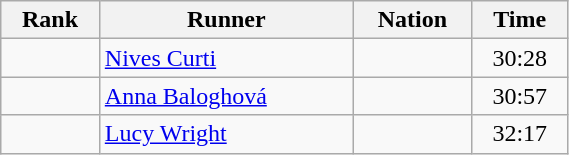<table class="wikitable" width=30% style="font-size:100%; text-align:center;">
<tr>
<th scope=col>Rank</th>
<th scope=col>Runner</th>
<th scope=col>Nation</th>
<th scope=col>Time</th>
</tr>
<tr>
<td></td>
<td align=left><a href='#'>Nives Curti</a></td>
<td align=left></td>
<td>30:28</td>
</tr>
<tr>
<td></td>
<td align=left><a href='#'>Anna Baloghová</a></td>
<td align=left></td>
<td>30:57</td>
</tr>
<tr>
<td></td>
<td align=left><a href='#'>Lucy Wright</a></td>
<td align=left></td>
<td>32:17</td>
</tr>
</table>
